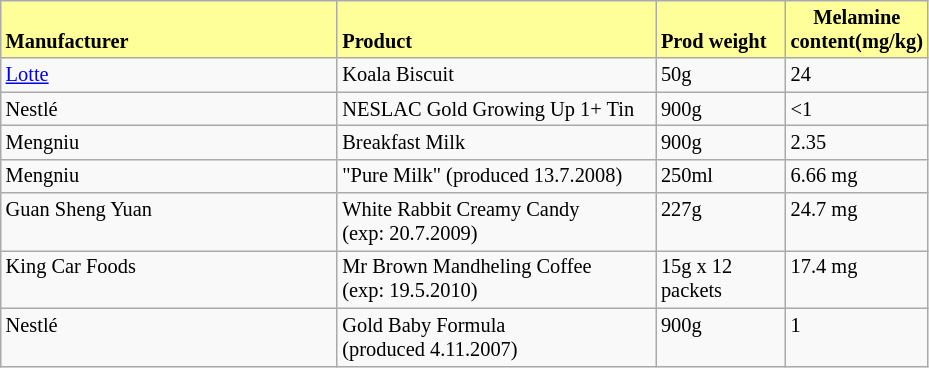<table class="wikitable sortable" style="font-size: 85%">
<tr style="background-color:#FFFF99;font-weight:bold">
<td width="218" height="23" valign="bottom">Manufacturer</td>
<td width="206"  valign="bottom">Product</td>
<td width="80"  valign="bottom">Prod weight</td>
<td width="66" align="center" valign="bottom">Melamine<br> content(mg/kg)</td>
</tr>
<tr valign="top">
<td height="13"><a href='#'>Lotte</a></td>
<td>Koala Biscuit</td>
<td>50g</td>
<td>24</td>
</tr>
<tr valign="top">
<td height="13">Nestlé</td>
<td>NESLAC Gold Growing Up 1+ Tin</td>
<td>900g</td>
<td><1</td>
</tr>
<tr valign="top">
<td height="13">Mengniu</td>
<td>Breakfast Milk</td>
<td>900g</td>
<td>2.35</td>
</tr>
<tr valign="top">
<td height="13">Mengniu</td>
<td>"Pure Milk" (produced 13.7.2008)</td>
<td>250ml</td>
<td>6.66 mg</td>
</tr>
<tr valign="top">
<td height="13">Guan Sheng Yuan</td>
<td>White Rabbit Creamy Candy<br>(exp: 20.7.2009)</td>
<td>227g</td>
<td>24.7 mg</td>
</tr>
<tr valign="top">
<td height="13">King Car Foods</td>
<td>Mr Brown Mandheling Coffee<br>(exp: 19.5.2010)</td>
<td>15g x 12 packets</td>
<td>17.4 mg</td>
</tr>
<tr valign="top">
<td height="13">Nestlé</td>
<td>Gold Baby Formula<br>(produced 4.11.2007)</td>
<td>900g</td>
<td>1</td>
</tr>
</table>
